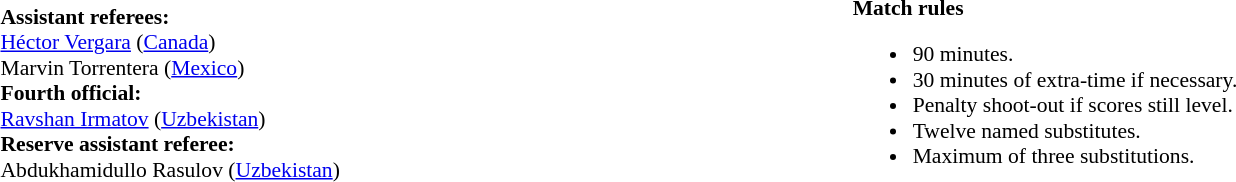<table width=100% style="font-size: 90%">
<tr>
<td><br><strong>Assistant referees:</strong>
<br><a href='#'>Héctor Vergara</a> (<a href='#'>Canada</a>)
<br>Marvin Torrentera (<a href='#'>Mexico</a>)
<br><strong>Fourth official:</strong>
<br><a href='#'>Ravshan Irmatov</a> (<a href='#'>Uzbekistan</a>)
<br><strong>Reserve assistant referee:</strong>
<br>Abdukhamidullo Rasulov (<a href='#'>Uzbekistan</a>)</td>
<td width=55% valign=top><br><strong>Match rules</strong><ul><li>90 minutes.</li><li>30 minutes of extra-time if necessary.</li><li>Penalty shoot-out if scores still level.</li><li>Twelve named substitutes.</li><li>Maximum of three substitutions.</li></ul></td>
</tr>
</table>
